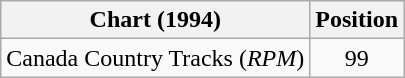<table class="wikitable sortable">
<tr>
<th scope="col">Chart (1994)</th>
<th scope="col">Position</th>
</tr>
<tr>
<td>Canada Country Tracks (<em>RPM</em>)</td>
<td align="center">99</td>
</tr>
</table>
